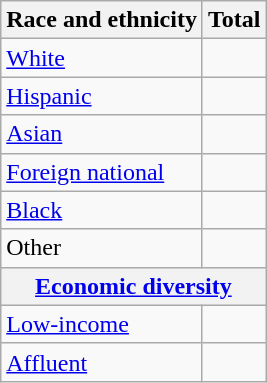<table class="wikitable floatright sortable collapsible"; text-align:right; font-size:80%;">
<tr>
<th>Race and ethnicity</th>
<th colspan="2" data-sort-type=number>Total</th>
</tr>
<tr>
<td><a href='#'>White</a></td>
<td align=right></td>
</tr>
<tr>
<td><a href='#'>Hispanic</a></td>
<td align=right></td>
</tr>
<tr>
<td><a href='#'>Asian</a></td>
<td align=right></td>
</tr>
<tr>
<td><a href='#'>Foreign national</a></td>
<td align=right></td>
</tr>
<tr>
<td><a href='#'>Black</a></td>
<td align=right></td>
</tr>
<tr>
<td>Other</td>
<td align=right></td>
</tr>
<tr>
<th colspan="4" data-sort-type=number><a href='#'>Economic diversity</a></th>
</tr>
<tr>
<td><a href='#'>Low-income</a></td>
<td align=right></td>
</tr>
<tr>
<td><a href='#'>Affluent</a></td>
<td align=right></td>
</tr>
</table>
